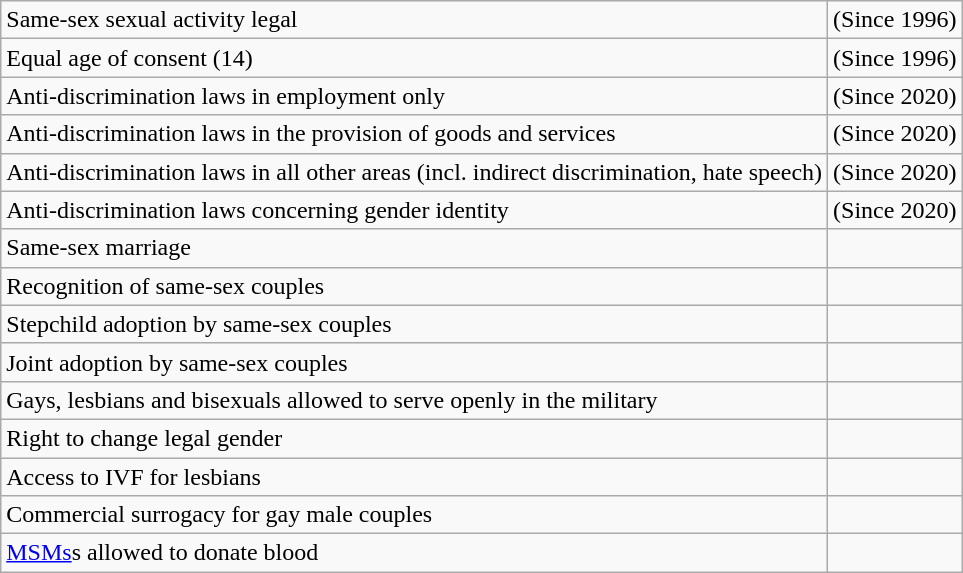<table class="wikitable">
<tr>
<td>Same-sex sexual activity legal</td>
<td> (Since 1996)</td>
</tr>
<tr>
<td>Equal age of consent (14)</td>
<td> (Since 1996)</td>
</tr>
<tr>
<td>Anti-discrimination laws in employment only</td>
<td> (Since 2020)</td>
</tr>
<tr>
<td>Anti-discrimination laws in the provision of goods and services</td>
<td> (Since 2020)</td>
</tr>
<tr>
<td>Anti-discrimination laws in all other areas (incl. indirect discrimination, hate speech)</td>
<td> (Since 2020)</td>
</tr>
<tr>
<td>Anti-discrimination laws concerning gender identity</td>
<td> (Since 2020)</td>
</tr>
<tr>
<td>Same-sex marriage</td>
<td></td>
</tr>
<tr>
<td>Recognition of same-sex couples</td>
<td></td>
</tr>
<tr>
<td>Stepchild adoption by same-sex couples</td>
<td></td>
</tr>
<tr>
<td>Joint adoption by same-sex couples</td>
<td></td>
</tr>
<tr>
<td>Gays, lesbians and bisexuals allowed to serve openly in the military</td>
<td></td>
</tr>
<tr>
<td>Right to change legal gender</td>
<td></td>
</tr>
<tr>
<td>Access to IVF for lesbians</td>
<td></td>
</tr>
<tr>
<td>Commercial surrogacy for gay male couples</td>
<td></td>
</tr>
<tr>
<td><a href='#'>MSMs</a>s allowed to donate blood</td>
<td></td>
</tr>
</table>
